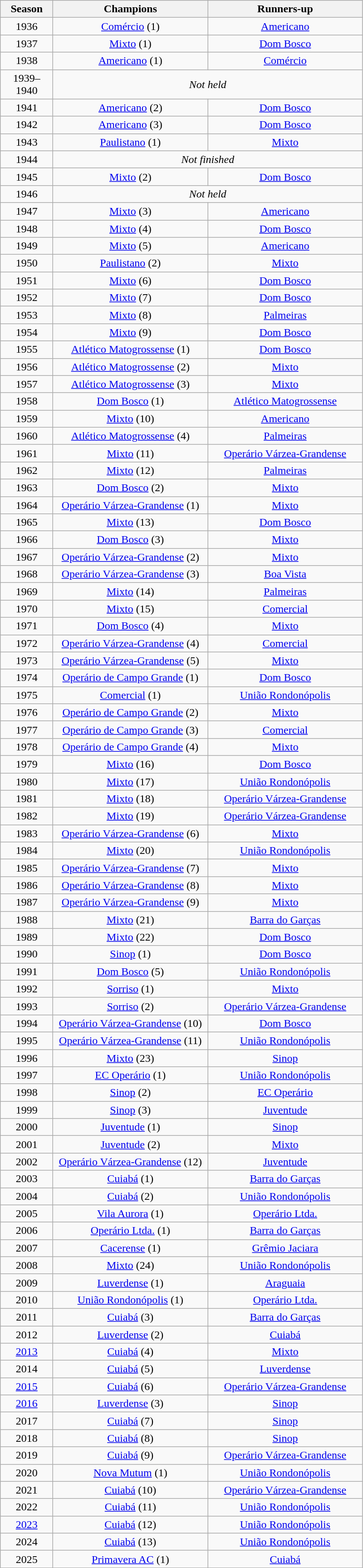<table class="wikitable" style="text-align:center; margin-left:1em;">
<tr>
<th style="width:70px">Season</th>
<th style="width:220px">Champions</th>
<th style="width:220px">Runners-up</th>
</tr>
<tr>
<td>1936</td>
<td><a href='#'>Comércio</a> (1)</td>
<td><a href='#'>Americano</a></td>
</tr>
<tr>
<td>1937</td>
<td><a href='#'>Mixto</a> (1)</td>
<td><a href='#'>Dom Bosco</a></td>
</tr>
<tr>
<td>1938</td>
<td><a href='#'>Americano</a> (1)</td>
<td><a href='#'>Comércio</a></td>
</tr>
<tr>
<td>1939–1940</td>
<td colspan=2><em>Not held</em></td>
</tr>
<tr>
<td>1941</td>
<td><a href='#'>Americano</a> (2)</td>
<td><a href='#'>Dom Bosco</a></td>
</tr>
<tr>
<td>1942</td>
<td><a href='#'>Americano</a> (3)</td>
<td><a href='#'>Dom Bosco</a></td>
</tr>
<tr>
<td>1943</td>
<td><a href='#'>Paulistano</a> (1)</td>
<td><a href='#'>Mixto</a></td>
</tr>
<tr>
<td>1944</td>
<td colspan=2><em>Not finished</em></td>
</tr>
<tr>
<td>1945</td>
<td><a href='#'>Mixto</a> (2)</td>
<td><a href='#'>Dom Bosco</a></td>
</tr>
<tr>
<td>1946</td>
<td colspan=2><em>Not held</em></td>
</tr>
<tr>
<td>1947</td>
<td><a href='#'>Mixto</a> (3)</td>
<td><a href='#'>Americano</a></td>
</tr>
<tr>
<td>1948</td>
<td><a href='#'>Mixto</a> (4)</td>
<td><a href='#'>Dom Bosco</a></td>
</tr>
<tr>
<td>1949</td>
<td><a href='#'>Mixto</a> (5)</td>
<td><a href='#'>Americano</a></td>
</tr>
<tr>
<td>1950</td>
<td><a href='#'>Paulistano</a> (2)</td>
<td><a href='#'>Mixto</a></td>
</tr>
<tr>
<td>1951</td>
<td><a href='#'>Mixto</a> (6)</td>
<td><a href='#'>Dom Bosco</a></td>
</tr>
<tr>
<td>1952</td>
<td><a href='#'>Mixto</a> (7)</td>
<td><a href='#'>Dom Bosco</a></td>
</tr>
<tr>
<td>1953</td>
<td><a href='#'>Mixto</a> (8)</td>
<td><a href='#'>Palmeiras</a></td>
</tr>
<tr>
<td>1954</td>
<td><a href='#'>Mixto</a> (9)</td>
<td><a href='#'>Dom Bosco</a></td>
</tr>
<tr>
<td>1955</td>
<td><a href='#'>Atlético Matogrossense</a> (1)</td>
<td><a href='#'>Dom Bosco</a></td>
</tr>
<tr>
<td>1956</td>
<td><a href='#'>Atlético Matogrossense</a> (2)</td>
<td><a href='#'>Mixto</a></td>
</tr>
<tr>
<td>1957</td>
<td><a href='#'>Atlético Matogrossense</a> (3)</td>
<td><a href='#'>Mixto</a></td>
</tr>
<tr>
<td>1958</td>
<td><a href='#'>Dom Bosco</a> (1)</td>
<td><a href='#'>Atlético Matogrossense</a></td>
</tr>
<tr>
<td>1959</td>
<td><a href='#'>Mixto</a> (10)</td>
<td><a href='#'>Americano</a></td>
</tr>
<tr>
<td>1960</td>
<td><a href='#'>Atlético Matogrossense</a>  (4)</td>
<td><a href='#'>Palmeiras</a></td>
</tr>
<tr>
<td>1961</td>
<td><a href='#'>Mixto</a> (11)</td>
<td><a href='#'>Operário Várzea-Grandense</a></td>
</tr>
<tr>
<td>1962</td>
<td><a href='#'>Mixto</a> (12)</td>
<td><a href='#'>Palmeiras</a></td>
</tr>
<tr>
<td>1963</td>
<td><a href='#'>Dom Bosco</a> (2)</td>
<td><a href='#'>Mixto</a></td>
</tr>
<tr>
<td>1964</td>
<td><a href='#'>Operário Várzea-Grandense</a> (1)</td>
<td><a href='#'>Mixto</a></td>
</tr>
<tr>
<td>1965</td>
<td><a href='#'>Mixto</a> (13)</td>
<td><a href='#'>Dom Bosco</a></td>
</tr>
<tr>
<td>1966</td>
<td><a href='#'>Dom Bosco</a> (3)</td>
<td><a href='#'>Mixto</a></td>
</tr>
<tr>
<td>1967</td>
<td><a href='#'>Operário Várzea-Grandense</a> (2)</td>
<td><a href='#'>Mixto</a></td>
</tr>
<tr>
<td>1968</td>
<td><a href='#'>Operário Várzea-Grandense</a> (3)</td>
<td><a href='#'>Boa Vista</a></td>
</tr>
<tr>
<td>1969</td>
<td><a href='#'>Mixto</a> (14)</td>
<td><a href='#'>Palmeiras</a></td>
</tr>
<tr>
<td>1970</td>
<td><a href='#'>Mixto</a> (15)</td>
<td><a href='#'>Comercial</a></td>
</tr>
<tr>
<td>1971</td>
<td><a href='#'>Dom Bosco</a> (4)</td>
<td><a href='#'>Mixto</a></td>
</tr>
<tr>
<td>1972</td>
<td><a href='#'>Operário Várzea-Grandense</a> (4)</td>
<td><a href='#'>Comercial</a></td>
</tr>
<tr>
<td>1973</td>
<td><a href='#'>Operário Várzea-Grandense</a> (5)</td>
<td><a href='#'>Mixto</a></td>
</tr>
<tr>
<td>1974</td>
<td><a href='#'>Operário de Campo Grande</a> (1)</td>
<td><a href='#'>Dom Bosco</a></td>
</tr>
<tr>
<td>1975</td>
<td><a href='#'>Comercial</a> (1)</td>
<td><a href='#'>União Rondonópolis</a></td>
</tr>
<tr>
<td>1976</td>
<td><a href='#'>Operário de Campo Grande</a> (2)</td>
<td><a href='#'>Mixto</a></td>
</tr>
<tr>
<td>1977</td>
<td><a href='#'>Operário de Campo Grande</a> (3)</td>
<td><a href='#'>Comercial</a></td>
</tr>
<tr>
<td>1978</td>
<td><a href='#'>Operário de Campo Grande</a> (4)</td>
<td><a href='#'>Mixto</a></td>
</tr>
<tr>
<td>1979</td>
<td><a href='#'>Mixto</a> (16)</td>
<td><a href='#'>Dom Bosco</a></td>
</tr>
<tr>
<td>1980</td>
<td><a href='#'>Mixto</a> (17)</td>
<td><a href='#'>União Rondonópolis</a></td>
</tr>
<tr>
<td>1981</td>
<td><a href='#'>Mixto</a> (18)</td>
<td><a href='#'>Operário Várzea-Grandense</a></td>
</tr>
<tr>
<td>1982</td>
<td><a href='#'>Mixto</a> (19)</td>
<td><a href='#'>Operário Várzea-Grandense</a></td>
</tr>
<tr>
<td>1983</td>
<td><a href='#'>Operário Várzea-Grandense</a> (6)</td>
<td><a href='#'>Mixto</a></td>
</tr>
<tr>
<td>1984</td>
<td><a href='#'>Mixto</a> (20)</td>
<td><a href='#'>União Rondonópolis</a></td>
</tr>
<tr>
<td>1985</td>
<td><a href='#'>Operário Várzea-Grandense</a> (7)</td>
<td><a href='#'>Mixto</a></td>
</tr>
<tr>
<td>1986</td>
<td><a href='#'>Operário Várzea-Grandense</a> (8)</td>
<td><a href='#'>Mixto</a></td>
</tr>
<tr>
<td>1987</td>
<td><a href='#'>Operário Várzea-Grandense</a> (9)</td>
<td><a href='#'>Mixto</a></td>
</tr>
<tr>
<td>1988</td>
<td><a href='#'>Mixto</a> (21)</td>
<td><a href='#'>Barra do Garças</a></td>
</tr>
<tr>
<td>1989</td>
<td><a href='#'>Mixto</a> (22)</td>
<td><a href='#'>Dom Bosco</a></td>
</tr>
<tr>
<td>1990</td>
<td><a href='#'>Sinop</a> (1)</td>
<td><a href='#'>Dom Bosco</a></td>
</tr>
<tr>
<td>1991</td>
<td><a href='#'>Dom Bosco</a> (5)</td>
<td><a href='#'>União Rondonópolis</a></td>
</tr>
<tr>
<td>1992</td>
<td><a href='#'>Sorriso</a> (1)</td>
<td><a href='#'>Mixto</a></td>
</tr>
<tr>
<td>1993</td>
<td><a href='#'>Sorriso</a> (2)</td>
<td><a href='#'>Operário Várzea-Grandense</a></td>
</tr>
<tr>
<td>1994</td>
<td><a href='#'>Operário Várzea-Grandense</a> (10)</td>
<td><a href='#'>Dom Bosco</a></td>
</tr>
<tr>
<td>1995</td>
<td><a href='#'>Operário Várzea-Grandense</a> (11)</td>
<td><a href='#'>União Rondonópolis</a></td>
</tr>
<tr>
<td>1996</td>
<td><a href='#'>Mixto</a> (23)</td>
<td><a href='#'>Sinop</a></td>
</tr>
<tr>
<td>1997</td>
<td><a href='#'>EC Operário</a> (1)</td>
<td><a href='#'>União Rondonópolis</a></td>
</tr>
<tr>
<td>1998</td>
<td><a href='#'>Sinop</a> (2)</td>
<td><a href='#'>EC Operário</a></td>
</tr>
<tr>
<td>1999</td>
<td><a href='#'>Sinop</a> (3)</td>
<td><a href='#'>Juventude</a></td>
</tr>
<tr>
<td>2000</td>
<td><a href='#'>Juventude</a> (1)</td>
<td><a href='#'>Sinop</a></td>
</tr>
<tr>
<td>2001</td>
<td><a href='#'>Juventude</a> (2)</td>
<td><a href='#'>Mixto</a></td>
</tr>
<tr>
<td>2002</td>
<td><a href='#'>Operário Várzea-Grandense</a> (12)</td>
<td><a href='#'>Juventude</a></td>
</tr>
<tr>
<td>2003</td>
<td><a href='#'>Cuiabá</a> (1)</td>
<td><a href='#'>Barra do Garças</a></td>
</tr>
<tr>
<td>2004</td>
<td><a href='#'>Cuiabá</a> (2)</td>
<td><a href='#'>União Rondonópolis</a></td>
</tr>
<tr>
<td>2005</td>
<td><a href='#'>Vila Aurora</a> (1)</td>
<td><a href='#'>Operário Ltda.</a></td>
</tr>
<tr>
<td>2006</td>
<td><a href='#'>Operário Ltda.</a> (1)</td>
<td><a href='#'>Barra do Garças</a></td>
</tr>
<tr>
<td>2007</td>
<td><a href='#'>Cacerense</a> (1)</td>
<td><a href='#'>Grêmio Jaciara</a></td>
</tr>
<tr>
<td>2008</td>
<td><a href='#'>Mixto</a> (24)</td>
<td><a href='#'>União Rondonópolis</a></td>
</tr>
<tr>
<td>2009</td>
<td><a href='#'>Luverdense</a> (1)</td>
<td><a href='#'>Araguaia</a></td>
</tr>
<tr>
<td>2010</td>
<td><a href='#'>União Rondonópolis</a> (1)</td>
<td><a href='#'>Operário Ltda.</a></td>
</tr>
<tr>
<td>2011</td>
<td><a href='#'>Cuiabá</a> (3)</td>
<td><a href='#'>Barra do Garças</a></td>
</tr>
<tr>
<td>2012</td>
<td><a href='#'>Luverdense</a> (2)</td>
<td><a href='#'>Cuiabá</a></td>
</tr>
<tr>
<td><a href='#'>2013</a></td>
<td><a href='#'>Cuiabá</a> (4)</td>
<td><a href='#'>Mixto</a></td>
</tr>
<tr>
<td>2014</td>
<td><a href='#'>Cuiabá</a> (5)</td>
<td><a href='#'>Luverdense</a></td>
</tr>
<tr>
<td><a href='#'>2015</a></td>
<td><a href='#'>Cuiabá</a> (6)</td>
<td><a href='#'>Operário Várzea-Grandense</a></td>
</tr>
<tr>
<td><a href='#'>2016</a></td>
<td><a href='#'>Luverdense</a> (3)</td>
<td><a href='#'>Sinop</a></td>
</tr>
<tr>
<td>2017</td>
<td><a href='#'>Cuiabá</a> (7)</td>
<td><a href='#'>Sinop</a></td>
</tr>
<tr>
<td>2018</td>
<td><a href='#'>Cuiabá</a> (8)</td>
<td><a href='#'>Sinop</a></td>
</tr>
<tr>
<td>2019</td>
<td><a href='#'>Cuiabá</a> (9)</td>
<td><a href='#'>Operário Várzea-Grandense</a></td>
</tr>
<tr>
<td>2020</td>
<td><a href='#'>Nova Mutum</a> (1)</td>
<td><a href='#'>União Rondonópolis</a></td>
</tr>
<tr>
<td>2021</td>
<td><a href='#'>Cuiabá</a> (10)</td>
<td><a href='#'>Operário Várzea-Grandense</a></td>
</tr>
<tr>
<td>2022</td>
<td><a href='#'>Cuiabá</a> (11)</td>
<td><a href='#'>União Rondonópolis</a></td>
</tr>
<tr>
<td><a href='#'>2023</a></td>
<td><a href='#'>Cuiabá</a> (12)</td>
<td><a href='#'>União Rondonópolis</a></td>
</tr>
<tr>
<td>2024</td>
<td><a href='#'>Cuiabá</a> (13)</td>
<td><a href='#'>União Rondonópolis</a></td>
</tr>
<tr>
<td>2025</td>
<td><a href='#'>Primavera AC</a> (1)</td>
<td><a href='#'>Cuiabá</a></td>
</tr>
</table>
